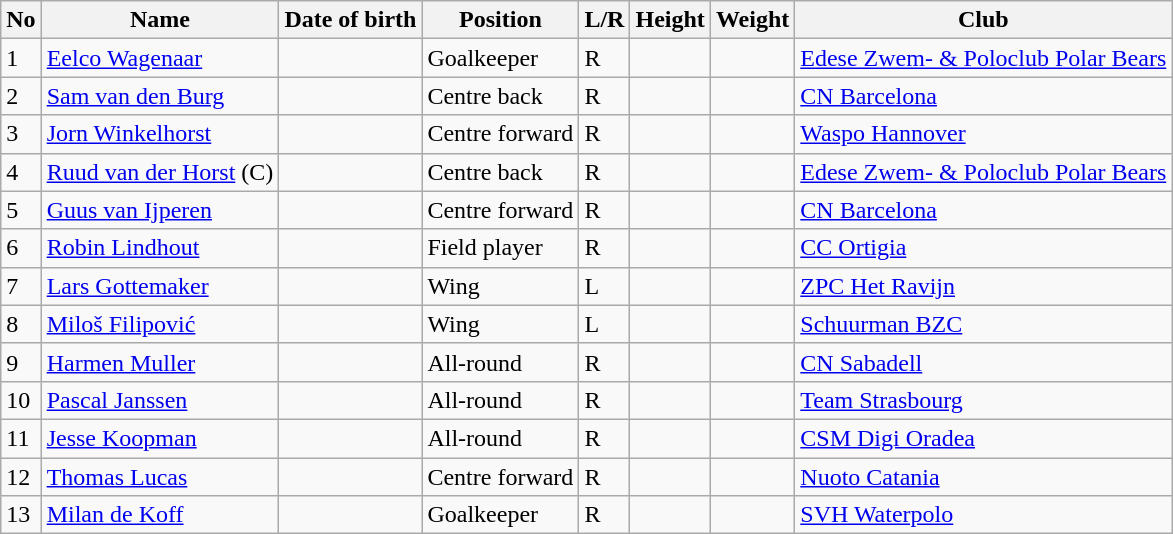<table class="wikitable sortable" text-align:center;">
<tr>
<th>No</th>
<th>Name</th>
<th>Date of birth</th>
<th>Position</th>
<th>L/R</th>
<th>Height</th>
<th>Weight</th>
<th>Club</th>
</tr>
<tr>
<td>1</td>
<td align=left><a href='#'>Eelco Wagenaar</a></td>
<td align=left></td>
<td>Goalkeeper</td>
<td>R</td>
<td></td>
<td></td>
<td align=left> <a href='#'>Edese Zwem- & Poloclub Polar Bears</a></td>
</tr>
<tr>
<td>2</td>
<td align=left><a href='#'>Sam van den Burg</a></td>
<td align=left></td>
<td>Centre back</td>
<td>R</td>
<td></td>
<td></td>
<td align=left> <a href='#'>CN Barcelona</a></td>
</tr>
<tr>
<td>3</td>
<td align=left><a href='#'>Jorn Winkelhorst</a></td>
<td align=left></td>
<td>Centre forward</td>
<td>R</td>
<td></td>
<td></td>
<td align=left> <a href='#'>Waspo Hannover</a></td>
</tr>
<tr>
<td>4</td>
<td align=left><a href='#'>Ruud van der Horst</a> (C)</td>
<td align=left></td>
<td>Centre back</td>
<td>R</td>
<td></td>
<td></td>
<td align=left> <a href='#'>Edese Zwem- & Poloclub Polar Bears</a></td>
</tr>
<tr>
<td>5</td>
<td align=left><a href='#'>Guus van Ijperen</a></td>
<td align=left></td>
<td>Centre forward</td>
<td>R</td>
<td></td>
<td></td>
<td align=left> <a href='#'>CN Barcelona</a></td>
</tr>
<tr>
<td>6</td>
<td align=left><a href='#'>Robin Lindhout</a></td>
<td align=left></td>
<td>Field player</td>
<td>R</td>
<td></td>
<td></td>
<td align=left> <a href='#'>CC Ortigia</a></td>
</tr>
<tr>
<td>7</td>
<td align=left><a href='#'>Lars Gottemaker</a></td>
<td align=left></td>
<td>Wing</td>
<td>L</td>
<td></td>
<td></td>
<td align=left> <a href='#'>ZPC Het Ravijn</a></td>
</tr>
<tr>
<td>8</td>
<td align=left><a href='#'>Miloš Filipović</a></td>
<td align=left></td>
<td>Wing</td>
<td>L</td>
<td></td>
<td></td>
<td align=left> <a href='#'>Schuurman BZC</a></td>
</tr>
<tr>
<td>9</td>
<td align=left><a href='#'>Harmen Muller</a></td>
<td align=left></td>
<td>All-round</td>
<td>R</td>
<td></td>
<td></td>
<td align=left> <a href='#'>CN Sabadell</a></td>
</tr>
<tr>
<td>10</td>
<td align=left><a href='#'>Pascal Janssen</a></td>
<td align=left></td>
<td>All-round</td>
<td>R</td>
<td></td>
<td></td>
<td align=left> <a href='#'>Team Strasbourg</a></td>
</tr>
<tr>
<td>11</td>
<td align=left><a href='#'>Jesse Koopman</a></td>
<td align=left></td>
<td>All-round</td>
<td>R</td>
<td></td>
<td></td>
<td align=left> <a href='#'>CSM Digi Oradea</a></td>
</tr>
<tr>
<td>12</td>
<td align=left><a href='#'>Thomas Lucas</a></td>
<td align=left></td>
<td>Centre forward</td>
<td>R</td>
<td></td>
<td></td>
<td align=left> <a href='#'>Nuoto Catania</a></td>
</tr>
<tr>
<td>13</td>
<td align=left><a href='#'>Milan de Koff</a></td>
<td align=left></td>
<td>Goalkeeper</td>
<td>R</td>
<td></td>
<td></td>
<td align=left> <a href='#'>SVH Waterpolo</a></td>
</tr>
</table>
